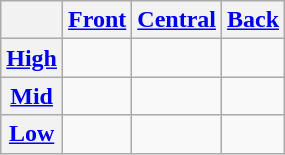<table class="wikitable" style=text-align:center>
<tr>
<th></th>
<th><a href='#'>Front</a></th>
<th><a href='#'>Central</a></th>
<th><a href='#'>Back</a></th>
</tr>
<tr>
<th><a href='#'>High</a></th>
<td></td>
<td></td>
<td></td>
</tr>
<tr>
<th><a href='#'>Mid</a></th>
<td></td>
<td></td>
<td></td>
</tr>
<tr>
<th><a href='#'>Low</a></th>
<td></td>
<td></td>
<td></td>
</tr>
</table>
